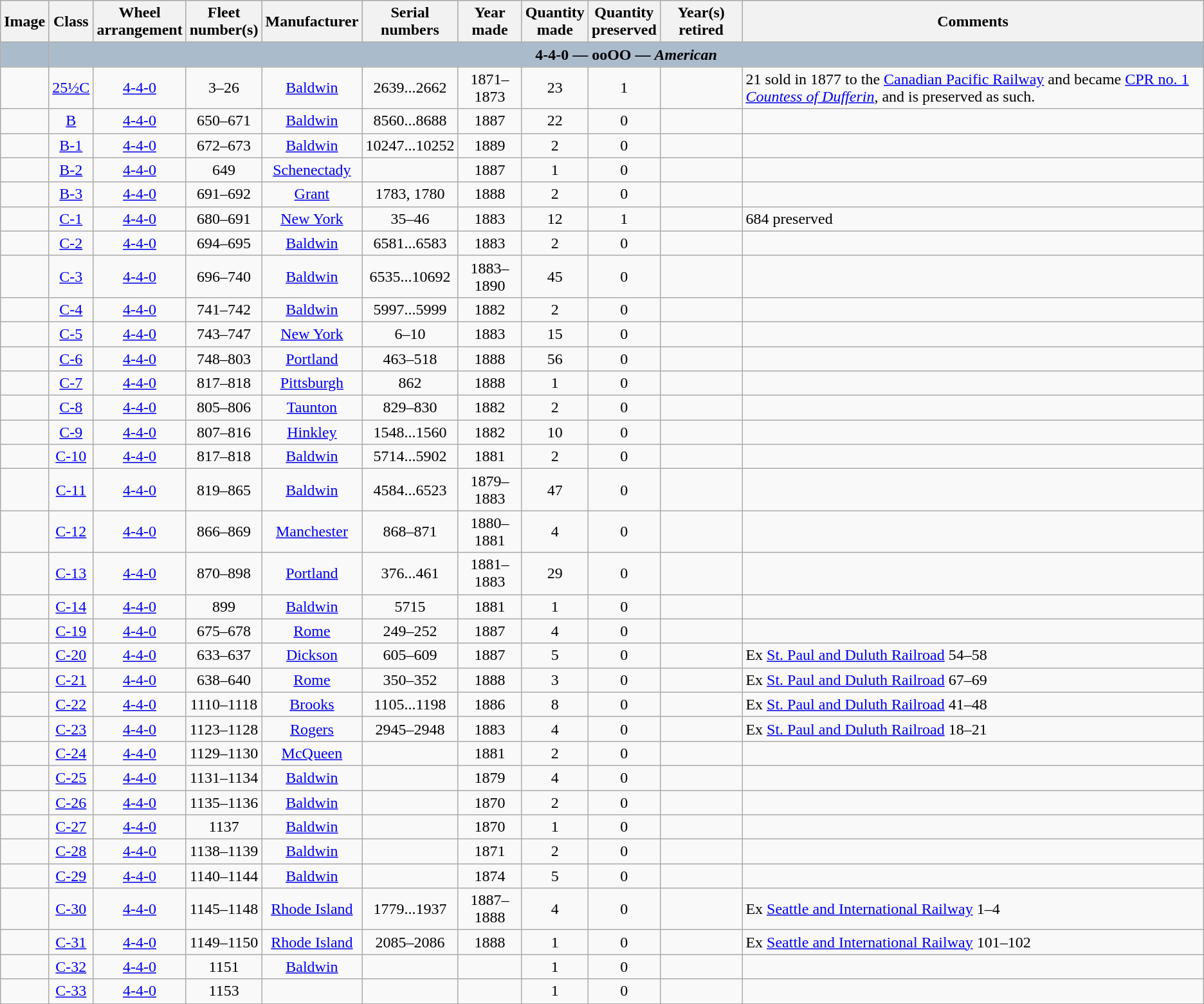<table class="wikitable" style="text-align:center">
<tr style="background:#AABBCC; font-weight:bold">
<th>Image</th>
<th>Class</th>
<th>Wheel<br>arrangement</th>
<th>Fleet<br>number(s)</th>
<th>Manufacturer</th>
<th>Serial<br>numbers</th>
<th>Year made</th>
<th>Quantity<br>made</th>
<th>Quantity<br>preserved</th>
<th>Year(s) retired</th>
<th>Comments</th>
</tr>
<tr style="background:#AABBCC; font-weight:bold">
<td></td>
<td colspan="10">4-4-0 — ooOO — <em>American</em></td>
</tr>
<tr>
<td></td>
<td><a href='#'>25½C</a></td>
<td><a href='#'>4-4-0</a></td>
<td>3–26</td>
<td><a href='#'>Baldwin</a></td>
<td>2639...2662</td>
<td>1871–1873</td>
<td>23</td>
<td>1</td>
<td></td>
<td align=left>21 sold in 1877 to the <a href='#'>Canadian Pacific Railway</a> and became <a href='#'>CPR no. 1 <em>Countess of Dufferin</em></a>, and is preserved as such.</td>
</tr>
<tr>
<td></td>
<td><a href='#'>B</a></td>
<td><a href='#'>4-4-0</a></td>
<td>650–671</td>
<td><a href='#'>Baldwin</a></td>
<td>8560...8688</td>
<td>1887</td>
<td>22</td>
<td>0</td>
<td></td>
<td align=left></td>
</tr>
<tr>
<td></td>
<td><a href='#'>B-1</a></td>
<td><a href='#'>4-4-0</a></td>
<td>672–673</td>
<td><a href='#'>Baldwin</a></td>
<td>10247...10252</td>
<td>1889</td>
<td>2</td>
<td>0</td>
<td></td>
<td align=left></td>
</tr>
<tr>
<td></td>
<td><a href='#'>B-2</a></td>
<td><a href='#'>4-4-0</a></td>
<td>649</td>
<td><a href='#'>Schenectady</a></td>
<td></td>
<td>1887</td>
<td>1</td>
<td>0</td>
<td></td>
<td align=left></td>
</tr>
<tr>
<td></td>
<td><a href='#'>B-3</a></td>
<td><a href='#'>4-4-0</a></td>
<td>691–692</td>
<td><a href='#'>Grant</a></td>
<td>1783, 1780</td>
<td>1888</td>
<td>2</td>
<td>0</td>
<td></td>
<td align=left></td>
</tr>
<tr>
<td></td>
<td><a href='#'>C-1</a></td>
<td><a href='#'>4-4-0</a></td>
<td>680–691</td>
<td><a href='#'>New York</a></td>
<td>35–46</td>
<td>1883</td>
<td>12</td>
<td>1</td>
<td></td>
<td align=left>684 preserved</td>
</tr>
<tr>
<td></td>
<td><a href='#'>C-2</a></td>
<td><a href='#'>4-4-0</a></td>
<td>694–695</td>
<td><a href='#'>Baldwin</a></td>
<td>6581...6583</td>
<td>1883</td>
<td>2</td>
<td>0</td>
<td></td>
<td align=left></td>
</tr>
<tr>
<td></td>
<td><a href='#'>C-3</a></td>
<td><a href='#'>4-4-0</a></td>
<td>696–740</td>
<td><a href='#'>Baldwin</a></td>
<td>6535...10692</td>
<td>1883–1890</td>
<td>45</td>
<td>0</td>
<td></td>
<td align=left></td>
</tr>
<tr>
<td></td>
<td><a href='#'>C-4</a></td>
<td><a href='#'>4-4-0</a></td>
<td>741–742</td>
<td><a href='#'>Baldwin</a></td>
<td>5997...5999</td>
<td>1882</td>
<td>2</td>
<td>0</td>
<td></td>
<td align=left></td>
</tr>
<tr>
<td></td>
<td><a href='#'>C-5</a></td>
<td><a href='#'>4-4-0</a></td>
<td>743–747</td>
<td><a href='#'>New York</a></td>
<td>6–10</td>
<td>1883</td>
<td>15</td>
<td>0</td>
<td></td>
<td align=left></td>
</tr>
<tr>
<td></td>
<td><a href='#'>C-6</a></td>
<td><a href='#'>4-4-0</a></td>
<td>748–803</td>
<td><a href='#'>Portland</a></td>
<td>463–518</td>
<td>1888</td>
<td>56</td>
<td>0</td>
<td></td>
<td align=left></td>
</tr>
<tr>
<td></td>
<td><a href='#'>C-7</a></td>
<td><a href='#'>4-4-0</a></td>
<td>817–818</td>
<td><a href='#'>Pittsburgh</a></td>
<td>862</td>
<td>1888</td>
<td>1</td>
<td>0</td>
<td></td>
<td align=left></td>
</tr>
<tr>
<td></td>
<td><a href='#'>C-8</a></td>
<td><a href='#'>4-4-0</a></td>
<td>805–806</td>
<td><a href='#'>Taunton</a></td>
<td>829–830</td>
<td>1882</td>
<td>2</td>
<td>0</td>
<td></td>
<td align=left></td>
</tr>
<tr>
<td></td>
<td><a href='#'>C-9</a></td>
<td><a href='#'>4-4-0</a></td>
<td>807–816</td>
<td><a href='#'>Hinkley</a></td>
<td>1548...1560</td>
<td>1882</td>
<td>10</td>
<td>0</td>
<td></td>
<td align=left></td>
</tr>
<tr>
<td></td>
<td><a href='#'>C-10</a></td>
<td><a href='#'>4-4-0</a></td>
<td>817–818</td>
<td><a href='#'>Baldwin</a></td>
<td>5714...5902</td>
<td>1881</td>
<td>2</td>
<td>0</td>
<td></td>
<td align=left></td>
</tr>
<tr>
<td></td>
<td><a href='#'>C-11</a></td>
<td><a href='#'>4-4-0</a></td>
<td>819–865</td>
<td><a href='#'>Baldwin</a></td>
<td>4584...6523</td>
<td>1879–1883</td>
<td>47</td>
<td>0</td>
<td></td>
<td align=left></td>
</tr>
<tr>
<td></td>
<td><a href='#'>C-12</a></td>
<td><a href='#'>4-4-0</a></td>
<td>866–869</td>
<td><a href='#'>Manchester</a></td>
<td>868–871</td>
<td>1880–1881</td>
<td>4</td>
<td>0</td>
<td></td>
<td align=left></td>
</tr>
<tr>
<td></td>
<td><a href='#'>C-13</a></td>
<td><a href='#'>4-4-0</a></td>
<td>870–898</td>
<td><a href='#'>Portland</a></td>
<td>376...461</td>
<td>1881–1883</td>
<td>29</td>
<td>0</td>
<td></td>
<td align=left></td>
</tr>
<tr>
<td></td>
<td><a href='#'>C-14</a></td>
<td><a href='#'>4-4-0</a></td>
<td>899</td>
<td><a href='#'>Baldwin</a></td>
<td>5715</td>
<td>1881</td>
<td>1</td>
<td>0</td>
<td></td>
<td align=left></td>
</tr>
<tr>
<td></td>
<td><a href='#'>C-19</a></td>
<td><a href='#'>4-4-0</a></td>
<td>675–678</td>
<td><a href='#'>Rome</a></td>
<td>249–252</td>
<td>1887</td>
<td>4</td>
<td>0</td>
<td></td>
<td align=left></td>
</tr>
<tr>
<td></td>
<td><a href='#'>C-20</a></td>
<td><a href='#'>4-4-0</a></td>
<td>633–637</td>
<td><a href='#'>Dickson</a></td>
<td>605–609</td>
<td>1887</td>
<td>5</td>
<td>0</td>
<td></td>
<td align=left>Ex <a href='#'>St. Paul and Duluth Railroad</a> 54–58</td>
</tr>
<tr>
<td></td>
<td><a href='#'>C-21</a></td>
<td><a href='#'>4-4-0</a></td>
<td>638–640</td>
<td><a href='#'>Rome</a></td>
<td>350–352</td>
<td>1888</td>
<td>3</td>
<td>0</td>
<td></td>
<td align=left>Ex <a href='#'>St. Paul and Duluth Railroad</a> 67–69</td>
</tr>
<tr>
<td></td>
<td><a href='#'>C-22</a></td>
<td><a href='#'>4-4-0</a></td>
<td>1110–1118</td>
<td><a href='#'>Brooks</a></td>
<td>1105...1198</td>
<td>1886</td>
<td>8</td>
<td>0</td>
<td></td>
<td align=left>Ex <a href='#'>St. Paul and Duluth Railroad</a> 41–48</td>
</tr>
<tr>
<td></td>
<td><a href='#'>C-23</a></td>
<td><a href='#'>4-4-0</a></td>
<td>1123–1128</td>
<td><a href='#'>Rogers</a></td>
<td>2945–2948</td>
<td>1883</td>
<td>4</td>
<td>0</td>
<td></td>
<td align=left>Ex <a href='#'>St. Paul and Duluth Railroad</a> 18–21</td>
</tr>
<tr>
<td></td>
<td><a href='#'>C-24</a></td>
<td><a href='#'>4-4-0</a></td>
<td>1129–1130</td>
<td><a href='#'>McQueen</a></td>
<td></td>
<td>1881</td>
<td>2</td>
<td>0</td>
<td></td>
<td></td>
</tr>
<tr>
<td></td>
<td><a href='#'>C-25</a></td>
<td><a href='#'>4-4-0</a></td>
<td>1131–1134</td>
<td><a href='#'>Baldwin</a></td>
<td></td>
<td>1879</td>
<td>4</td>
<td>0</td>
<td></td>
<td></td>
</tr>
<tr>
<td></td>
<td><a href='#'>C-26</a></td>
<td><a href='#'>4-4-0</a></td>
<td>1135–1136</td>
<td><a href='#'>Baldwin</a></td>
<td></td>
<td>1870</td>
<td>2</td>
<td>0</td>
<td></td>
<td></td>
</tr>
<tr>
<td></td>
<td><a href='#'>C-27</a></td>
<td><a href='#'>4-4-0</a></td>
<td>1137</td>
<td><a href='#'>Baldwin</a></td>
<td></td>
<td>1870</td>
<td>1</td>
<td>0</td>
<td></td>
<td></td>
</tr>
<tr>
<td></td>
<td><a href='#'>C-28</a></td>
<td><a href='#'>4-4-0</a></td>
<td>1138–1139</td>
<td><a href='#'>Baldwin</a></td>
<td></td>
<td>1871</td>
<td>2</td>
<td>0</td>
<td></td>
<td></td>
</tr>
<tr>
<td></td>
<td><a href='#'>C-29</a></td>
<td><a href='#'>4-4-0</a></td>
<td>1140–1144</td>
<td><a href='#'>Baldwin</a></td>
<td></td>
<td>1874</td>
<td>5</td>
<td>0</td>
<td></td>
<td></td>
</tr>
<tr>
<td></td>
<td><a href='#'>C-30</a></td>
<td><a href='#'>4-4-0</a></td>
<td>1145–1148</td>
<td><a href='#'>Rhode Island</a></td>
<td>1779...1937</td>
<td>1887–1888</td>
<td>4</td>
<td>0</td>
<td></td>
<td align=left>Ex <a href='#'>Seattle and International Railway</a> 1–4</td>
</tr>
<tr>
<td></td>
<td><a href='#'>C-31</a></td>
<td><a href='#'>4-4-0</a></td>
<td>1149–1150</td>
<td><a href='#'>Rhode Island</a></td>
<td>2085–2086</td>
<td>1888</td>
<td>1</td>
<td>0</td>
<td></td>
<td align=left>Ex <a href='#'>Seattle and International Railway</a> 101–102</td>
</tr>
<tr>
<td></td>
<td><a href='#'>C-32</a></td>
<td><a href='#'>4-4-0</a></td>
<td>1151</td>
<td><a href='#'>Baldwin</a></td>
<td></td>
<td></td>
<td>1</td>
<td>0</td>
<td></td>
<td></td>
</tr>
<tr>
<td></td>
<td><a href='#'>C-33</a></td>
<td><a href='#'>4-4-0</a></td>
<td>1153</td>
<td></td>
<td></td>
<td></td>
<td>1</td>
<td>0</td>
<td></td>
<td></td>
</tr>
<tr>
</tr>
</table>
